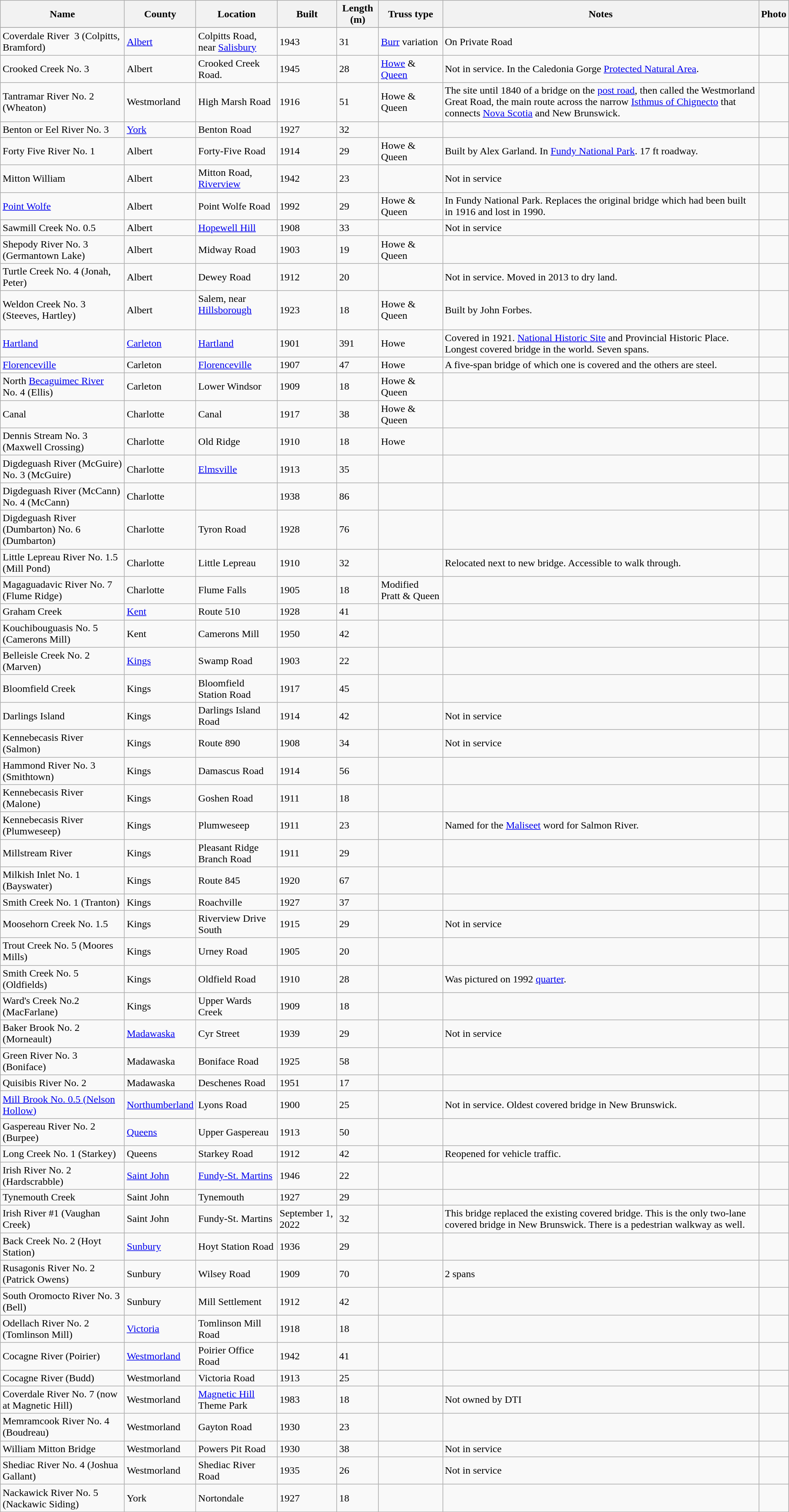<table class="wikitable sortable">
<tr>
<th>Name</th>
<th>County</th>
<th>Location</th>
<th>Built</th>
<th>Length (m)</th>
<th>Truss type</th>
<th>Notes</th>
<th>Photo</th>
</tr>
<tr>
</tr>
<tr>
<td>Coverdale River  3 (Colpitts, Bramford)</td>
<td><a href='#'>Albert</a></td>
<td>Colpitts Road, near <a href='#'>Salisbury</a><br><small></small></td>
<td>1943</td>
<td>31</td>
<td><a href='#'>Burr</a> variation</td>
<td>On Private Road</td>
<td></td>
</tr>
<tr>
<td>Crooked Creek No. 3</td>
<td>Albert</td>
<td>Crooked Creek Road.<br><small></small></td>
<td>1945</td>
<td>28</td>
<td><a href='#'>Howe</a> & <a href='#'>Queen</a></td>
<td>Not in service. In the Caledonia Gorge <a href='#'>Protected Natural Area</a>.</td>
<td></td>
</tr>
<tr>
<td>Tantramar River No. 2 (Wheaton)</td>
<td>Westmorland</td>
<td>High Marsh Road<br><small></small></td>
<td>1916</td>
<td>51</td>
<td>Howe & Queen</td>
<td>The site until 1840 of a bridge on the <a href='#'>post road</a>, then called the Westmorland Great Road, the main route across the narrow <a href='#'>Isthmus of Chignecto</a> that connects <a href='#'>Nova Scotia</a> and New Brunswick.</td>
<td></td>
</tr>
<tr>
<td>Benton or Eel River No. 3</td>
<td><a href='#'>York</a></td>
<td>Benton Road<br><small></small></td>
<td>1927</td>
<td>32</td>
<td></td>
<td></td>
<td></td>
</tr>
<tr>
<td>Forty Five River No. 1</td>
<td>Albert</td>
<td>Forty-Five Road<br><small></small></td>
<td>1914</td>
<td>29</td>
<td>Howe & Queen</td>
<td>Built by Alex Garland. In <a href='#'>Fundy National Park</a>. 17 ft roadway.</td>
<td></td>
</tr>
<tr>
<td>Mitton William</td>
<td>Albert</td>
<td>Mitton Road, <a href='#'>Riverview</a><br><small></small></td>
<td>1942</td>
<td>23</td>
<td></td>
<td>Not in service</td>
<td></td>
</tr>
<tr>
<td><a href='#'>Point Wolfe</a></td>
<td>Albert</td>
<td>Point Wolfe Road<br><small></small></td>
<td>1992</td>
<td>29</td>
<td>Howe & Queen</td>
<td>In Fundy National Park. Replaces the original bridge which had been built in 1916 and lost in 1990.</td>
<td></td>
</tr>
<tr>
<td>Sawmill Creek No. 0.5</td>
<td>Albert</td>
<td><a href='#'>Hopewell Hill</a><br><small></small></td>
<td>1908</td>
<td>33</td>
<td></td>
<td>Not in service</td>
<td><br></td>
</tr>
<tr>
<td>Shepody River No. 3 (Germantown Lake)</td>
<td>Albert</td>
<td>Midway Road<br><small></small></td>
<td>1903</td>
<td>19</td>
<td>Howe & Queen</td>
<td></td>
<td></td>
</tr>
<tr>
<td>Turtle Creek No. 4 (Jonah, Peter)</td>
<td>Albert</td>
<td>Dewey Road<br><small></small></td>
<td>1912</td>
<td>20</td>
<td></td>
<td>Not in service. Moved in 2013 to dry land.</td>
<td></td>
</tr>
<tr>
<td>Weldon Creek No. 3 (Steeves, Hartley)</td>
<td>Albert</td>
<td>Salem, near <a href='#'>Hillsborough</a><br><br><small></small></td>
<td>1923</td>
<td>18</td>
<td>Howe & Queen</td>
<td>Built by John Forbes.</td>
<td></td>
</tr>
<tr>
<td><a href='#'>Hartland</a></td>
<td><a href='#'>Carleton</a></td>
<td><a href='#'>Hartland</a><br><small></small></td>
<td>1901</td>
<td>391</td>
<td>Howe</td>
<td>Covered in 1921. <a href='#'>National Historic Site</a> and Provincial Historic Place. Longest covered bridge in the world. Seven spans.</td>
<td></td>
</tr>
<tr>
<td><a href='#'>Florenceville</a></td>
<td>Carleton</td>
<td><a href='#'>Florenceville</a><br><small></small></td>
<td>1907</td>
<td>47</td>
<td>Howe</td>
<td>A five-span bridge of which one is covered and the others are steel.</td>
<td></td>
</tr>
<tr>
<td>North <a href='#'>Becaguimec River</a> No. 4 (Ellis)</td>
<td>Carleton</td>
<td>Lower Windsor<br><small></small></td>
<td>1909</td>
<td>18</td>
<td>Howe & Queen</td>
<td></td>
<td></td>
</tr>
<tr>
<td>Canal</td>
<td>Charlotte</td>
<td>Canal<br><small></small></td>
<td>1917</td>
<td>38</td>
<td>Howe & Queen</td>
<td></td>
<td></td>
</tr>
<tr>
<td>Dennis Stream No. 3 (Maxwell Crossing)</td>
<td>Charlotte</td>
<td>Old Ridge<br><small></small></td>
<td>1910</td>
<td>18</td>
<td>Howe</td>
<td></td>
<td></td>
</tr>
<tr>
<td>Digdeguash River (McGuire) No. 3 (McGuire)</td>
<td>Charlotte</td>
<td><a href='#'>Elmsville</a><br><small></small></td>
<td>1913</td>
<td>35</td>
<td></td>
<td></td>
<td></td>
</tr>
<tr>
<td>Digdeguash River (McCann) No. 4 (McCann)</td>
<td>Charlotte</td>
<td><small></small></td>
<td>1938</td>
<td>86</td>
<td></td>
<td></td>
<td></td>
</tr>
<tr>
<td>Digdeguash River (Dumbarton) No. 6 (Dumbarton)</td>
<td>Charlotte</td>
<td>Tyron Road<br><small></small></td>
<td>1928</td>
<td>76</td>
<td></td>
<td></td>
<td></td>
</tr>
<tr>
<td>Little Lepreau River No. 1.5 (Mill Pond)</td>
<td>Charlotte</td>
<td>Little Lepreau<br><small></small></td>
<td>1910</td>
<td>32</td>
<td></td>
<td>Relocated next to new bridge. Accessible to walk through.</td>
<td></td>
</tr>
<tr>
<td>Magaguadavic River No. 7 (Flume Ridge)</td>
<td>Charlotte</td>
<td>Flume Falls<br><small></small></td>
<td>1905</td>
<td>18</td>
<td>Modified Pratt & Queen</td>
<td></td>
<td></td>
</tr>
<tr>
<td>Graham Creek</td>
<td><a href='#'>Kent</a></td>
<td>Route 510<br><small></small></td>
<td>1928</td>
<td>41</td>
<td></td>
<td></td>
<td></td>
</tr>
<tr>
<td>Kouchibouguasis No. 5 (Camerons Mill)</td>
<td>Kent</td>
<td>Camerons Mill<br><small></small></td>
<td>1950</td>
<td>42</td>
<td></td>
<td></td>
<td></td>
</tr>
<tr>
<td>Belleisle Creek No. 2 (Marven)</td>
<td><a href='#'>Kings</a></td>
<td>Swamp Road<br><small></small></td>
<td>1903</td>
<td>22</td>
<td></td>
<td></td>
<td></td>
</tr>
<tr>
<td>Bloomfield Creek</td>
<td>Kings</td>
<td>Bloomfield Station Road<br><small></small></td>
<td>1917</td>
<td>45</td>
<td></td>
<td></td>
<td></td>
</tr>
<tr>
<td>Darlings Island</td>
<td>Kings</td>
<td>Darlings Island Road<br><small></small></td>
<td>1914</td>
<td>42</td>
<td></td>
<td>Not in service</td>
<td></td>
</tr>
<tr>
<td>Kennebecasis River (Salmon)</td>
<td>Kings</td>
<td>Route 890<br><small></small></td>
<td>1908</td>
<td>34</td>
<td></td>
<td>Not in service</td>
<td></td>
</tr>
<tr>
<td>Hammond River No. 3 (Smithtown)</td>
<td>Kings</td>
<td>Damascus Road<br><small></small></td>
<td>1914</td>
<td>56</td>
<td></td>
<td></td>
<td></td>
</tr>
<tr>
<td>Kennebecasis River (Malone)</td>
<td>Kings</td>
<td>Goshen Road<br><small></small></td>
<td>1911</td>
<td>18</td>
<td></td>
<td></td>
<td></td>
</tr>
<tr>
<td>Kennebecasis River (Plumweseep)</td>
<td>Kings</td>
<td>Plumweseep<br><small></small></td>
<td>1911</td>
<td>23</td>
<td></td>
<td>Named for the <a href='#'>Maliseet</a> word for Salmon River.</td>
<td></td>
</tr>
<tr>
<td>Millstream River</td>
<td>Kings</td>
<td>Pleasant Ridge Branch Road</td>
<td>1911</td>
<td>29</td>
<td></td>
<td></td>
<td></td>
</tr>
<tr>
<td>Milkish Inlet No. 1 (Bayswater)</td>
<td>Kings</td>
<td>Route 845<br><small></small></td>
<td>1920</td>
<td>67</td>
<td></td>
<td></td>
<td></td>
</tr>
<tr>
<td>Smith Creek No. 1 (Tranton)</td>
<td>Kings</td>
<td>Roachville<br><small></small></td>
<td>1927</td>
<td>37</td>
<td></td>
<td></td>
<td></td>
</tr>
<tr>
<td>Moosehorn Creek No. 1.5</td>
<td>Kings</td>
<td>Riverview Drive South<br><small></small></td>
<td>1915</td>
<td>29</td>
<td></td>
<td>Not in service</td>
<td></td>
</tr>
<tr>
<td>Trout Creek No. 5 (Moores Mills)</td>
<td>Kings</td>
<td>Urney Road<br><small></small></td>
<td>1905</td>
<td>20</td>
<td></td>
<td></td>
<td></td>
</tr>
<tr>
<td>Smith Creek No. 5 (Oldfields)</td>
<td>Kings</td>
<td>Oldfield Road<br><small></small></td>
<td>1910</td>
<td>28</td>
<td></td>
<td>Was pictured on 1992 <a href='#'>quarter</a>.</td>
<td></td>
</tr>
<tr>
<td>Ward's Creek No.2 (MacFarlane)</td>
<td>Kings</td>
<td>Upper Wards Creek<br><small></small></td>
<td>1909</td>
<td>18</td>
<td></td>
<td></td>
<td></td>
</tr>
<tr>
<td>Baker Brook No. 2 (Morneault)</td>
<td><a href='#'>Madawaska</a></td>
<td>Cyr Street<br><small></small></td>
<td>1939</td>
<td>29</td>
<td></td>
<td>Not in service</td>
<td></td>
</tr>
<tr>
<td>Green River No. 3 (Boniface)</td>
<td>Madawaska</td>
<td>Boniface Road<br><small></small></td>
<td>1925</td>
<td>58</td>
<td></td>
<td></td>
<td></td>
</tr>
<tr>
<td>Quisibis River No. 2</td>
<td>Madawaska</td>
<td>Deschenes Road<br><small></small></td>
<td>1951</td>
<td>17</td>
<td></td>
<td></td>
<td></td>
</tr>
<tr>
<td><a href='#'>Mill Brook No. 0.5 (Nelson Hollow)</a></td>
<td><a href='#'>Northumberland</a></td>
<td>Lyons Road<br><small></small></td>
<td>1900</td>
<td>25</td>
<td></td>
<td>Not in service. Oldest covered bridge in New Brunswick.</td>
<td></td>
</tr>
<tr>
<td>Gaspereau River No. 2 (Burpee)</td>
<td><a href='#'>Queens</a></td>
<td>Upper Gaspereau<br><small></small></td>
<td>1913</td>
<td>50</td>
<td></td>
<td></td>
<td></td>
</tr>
<tr>
<td>Long Creek No. 1 (Starkey)</td>
<td>Queens</td>
<td>Starkey Road<br><small></small></td>
<td>1912</td>
<td>42</td>
<td></td>
<td>Reopened for vehicle traffic.</td>
<td><br></td>
</tr>
<tr>
<td>Irish River No. 2 (Hardscrabble)</td>
<td><a href='#'>Saint John</a></td>
<td><a href='#'>Fundy-St. Martins</a><br><small></small></td>
<td>1946</td>
<td>22</td>
<td></td>
<td></td>
<td></td>
</tr>
<tr>
<td>Tynemouth Creek</td>
<td>Saint John</td>
<td>Tynemouth<br><small></small></td>
<td>1927</td>
<td>29</td>
<td></td>
<td></td>
<td></td>
</tr>
<tr>
<td>Irish River #1 (Vaughan Creek)</td>
<td>Saint John</td>
<td>Fundy-St. Martins<br><small></small></td>
<td>September 1, 2022</td>
<td>32</td>
<td></td>
<td>This bridge replaced the existing covered bridge. This is the only two-lane covered bridge in New Brunswick. There is a pedestrian walkway as well.</td>
</tr>
<tr>
<td>Back Creek No. 2 (Hoyt Station)</td>
<td><a href='#'>Sunbury</a></td>
<td>Hoyt Station Road<br><small></small></td>
<td>1936</td>
<td>29</td>
<td></td>
<td></td>
<td></td>
</tr>
<tr>
<td>Rusagonis River No. 2 (Patrick Owens)</td>
<td>Sunbury</td>
<td>Wilsey Road<br><small></small></td>
<td>1909</td>
<td>70</td>
<td></td>
<td>2 spans</td>
<td></td>
</tr>
<tr>
<td>South Oromocto River No. 3 (Bell)</td>
<td>Sunbury</td>
<td>Mill Settlement<br><small></small></td>
<td>1912</td>
<td>42</td>
<td></td>
<td></td>
<td></td>
</tr>
<tr>
<td>Odellach River No. 2 (Tomlinson Mill)</td>
<td><a href='#'>Victoria</a></td>
<td>Tomlinson Mill Road<br><small></small></td>
<td>1918</td>
<td>18</td>
<td></td>
<td></td>
<td></td>
</tr>
<tr>
<td>Cocagne River (Poirier)</td>
<td><a href='#'>Westmorland</a></td>
<td>Poirier Office Road<br><small></small></td>
<td>1942</td>
<td>41</td>
<td></td>
<td></td>
<td></td>
</tr>
<tr>
<td>Cocagne River (Budd)</td>
<td>Westmorland</td>
<td>Victoria Road<br><small></small></td>
<td>1913</td>
<td>25</td>
<td></td>
<td></td>
<td></td>
</tr>
<tr>
<td>Coverdale River No. 7 (now at Magnetic Hill)</td>
<td>Westmorland</td>
<td><a href='#'>Magnetic Hill</a> Theme Park<br><small></small></td>
<td>1983</td>
<td>18</td>
<td></td>
<td>Not owned by DTI</td>
<td></td>
</tr>
<tr>
<td>Memramcook River No. 4 (Boudreau)</td>
<td>Westmorland</td>
<td>Gayton Road<br><small></small></td>
<td>1930</td>
<td>23</td>
<td></td>
<td></td>
<td></td>
</tr>
<tr>
<td>William Mitton Bridge</td>
<td>Westmorland</td>
<td>Powers Pit Road<br><small></small></td>
<td>1930</td>
<td>38</td>
<td></td>
<td>Not in service</td>
<td></td>
</tr>
<tr>
<td>Shediac River No. 4 (Joshua Gallant)</td>
<td>Westmorland</td>
<td>Shediac River Road<br><small></small></td>
<td>1935</td>
<td>26</td>
<td></td>
<td>Not in service</td>
<td></td>
</tr>
<tr>
<td>Nackawick River No. 5 (Nackawic Siding)</td>
<td>York</td>
<td>Nortondale<br><small></small></td>
<td>1927</td>
<td>18</td>
<td></td>
<td></td>
<td></td>
</tr>
</table>
